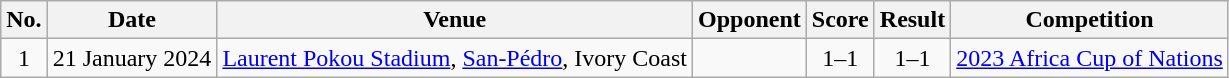<table class="wikitable sortable">
<tr>
<th scope="col">No.</th>
<th scope="col">Date</th>
<th scope="col">Venue</th>
<th scope="col">Opponent</th>
<th scope="col">Score</th>
<th scope="col">Result</th>
<th scope="col">Competition</th>
</tr>
<tr>
<td style="text-align:center">1</td>
<td>21 January 2024</td>
<td><a href='#'>Laurent Pokou Stadium</a>, <a href='#'>San-Pédro</a>, Ivory Coast</td>
<td></td>
<td style="text-align:center">1–1</td>
<td style="text-align:center">1–1</td>
<td><a href='#'>2023 Africa Cup of Nations</a></td>
</tr>
</table>
